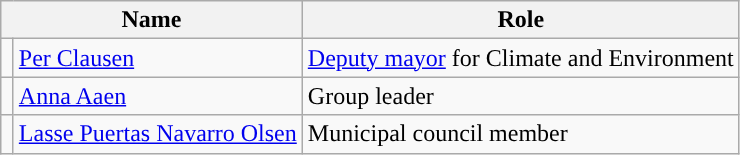<table class="wikitable">
<tr>
<th colspan="2">Name</th>
<th>Role</th>
</tr>
<tr>
<td width="1"></td>
<td><a href='#'>Per Clausen</a></td>
<td><a href='#'>Deputy mayor</a> for Climate and Environment</td>
</tr>
<tr>
<td width="1"></td>
<td><a href='#'>Anna Aaen</a></td>
<td>Group leader</td>
</tr>
<tr>
<td width="1"></td>
<td><a href='#'>Lasse Puertas Navarro Olsen</a></td>
<td>Municipal council member</td>
</tr>
</table>
